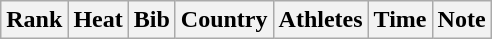<table class="wikitable sortable" style="text-align:center">
<tr>
<th>Rank</th>
<th>Heat</th>
<th>Bib</th>
<th>Country</th>
<th>Athletes</th>
<th>Time</th>
<th>Note</th>
</tr>
</table>
